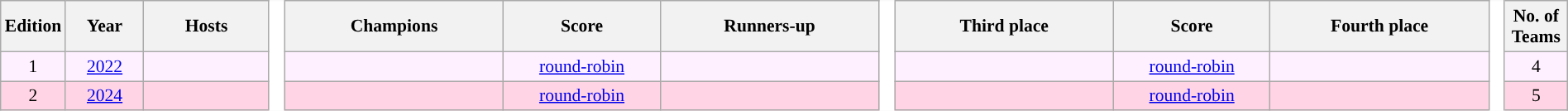<table class="wikitable" style="text-align:center;width:100%; font-size:90%;">
<tr>
<th width=2%>Edition</th>
<th width=5%>Year</th>
<th width=8%>Hosts</th>
<td rowspan="5" style="width:1%;background:#fff;border-top-style:hidden;border-bottom-style:hidden;"></td>
<th style="width:14%;">Champions</th>
<th width=10%>Score</th>
<th style="width:14%;">Runners-up</th>
<td rowspan="5" style="width:1%;background:#fff;border-top-style:hidden;border-bottom-style:hidden;"></td>
<th style="width:14%;">Third place</th>
<th width=10%>Score</th>
<th style="width:14%;">Fourth place</th>
<td rowspan="5" style="width:1%;background:#fff;border-top-style:hidden;border-bottom-style:hidden;"></td>
<th width=4%>No. of Teams</th>
</tr>
<tr align="centre" bgcolor="#fff0ff">
<td>1</td>
<td><a href='#'>2022</a></td>
<td align="left"></td>
<td><strong></strong></td>
<td><a href='#'>round-robin</a></td>
<td></td>
<td></td>
<td><a href='#'>round-robin</a></td>
<td></td>
<td>4</td>
</tr>
<tr align="centre" bgcolor="#FFD4E4">
<td>2</td>
<td><a href='#'>2024</a></td>
<td align="left"></td>
<td><strong></strong></td>
<td><a href='#'>round-robin</a></td>
<td></td>
<td></td>
<td><a href='#'>round-robin</a></td>
<td></td>
<td>5</td>
</tr>
</table>
